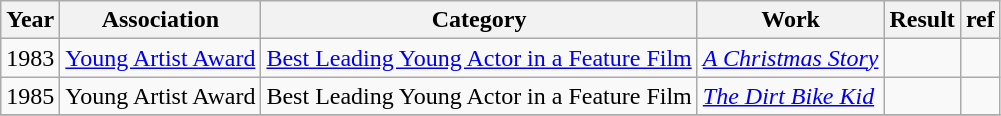<table class= "wikitable sortable">
<tr>
<th>Year</th>
<th>Association</th>
<th>Category</th>
<th>Work</th>
<th>Result</th>
<th>ref</th>
</tr>
<tr>
<td>1983</td>
<td><a href='#'>Young Artist Award</a></td>
<td><a href='#'>Best Leading Young Actor in a Feature Film</a></td>
<td><em><a href='#'>A Christmas Story</a></em></td>
<td></td>
<td></td>
</tr>
<tr>
<td>1985</td>
<td>Young Artist Award</td>
<td>Best Leading Young Actor in a Feature Film</td>
<td><em><a href='#'>The Dirt Bike Kid</a></em></td>
<td></td>
<td></td>
</tr>
<tr>
</tr>
</table>
